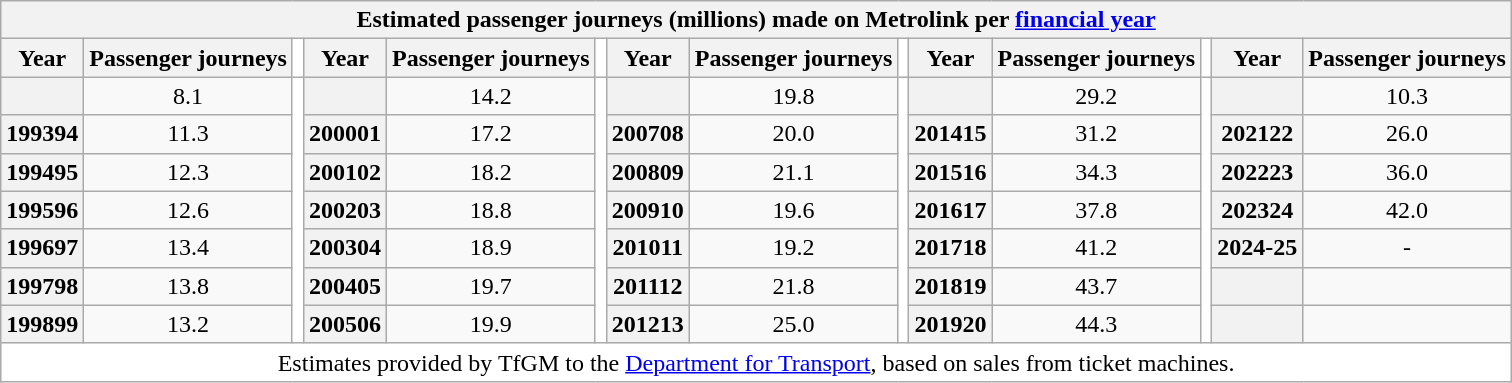<table class="wikitable" style="text-align:center;">
<tr>
<th colspan="14"><strong>Estimated passenger journeys (millions) made on Metrolink per <a href='#'>financial year</a></strong></th>
</tr>
<tr>
<th>Year</th>
<th>Passenger journeys</th>
<th style="background:#fff; color:#fff;"></th>
<th>Year</th>
<th>Passenger journeys</th>
<th style="background:#fff; color:#fff;"></th>
<th>Year</th>
<th>Passenger journeys</th>
<th style="background:#fff; color:#fff;"></th>
<th>Year</th>
<th>Passenger journeys</th>
<th style="background:#fff; color:#fff;"></th>
<th>Year</th>
<th>Passenger journeys</th>
</tr>
<tr>
<th></th>
<td>8.1</td>
<td style="background:#fff; color:#fff;" rowspan="7"></td>
<th></th>
<td>14.2</td>
<td style="background:#fff; color:#fff;" rowspan="7"></td>
<th></th>
<td>19.8</td>
<td style="background:#fff; color:#fff;" rowspan="7"></td>
<th></th>
<td>29.2</td>
<td style="background:#fff; color:#fff;" rowspan="7"></td>
<th></th>
<td>10.3</td>
</tr>
<tr>
<th>199394</th>
<td>11.3</td>
<th>200001</th>
<td>17.2</td>
<th>200708</th>
<td>20.0</td>
<th>201415</th>
<td>31.2</td>
<th>202122</th>
<td>26.0</td>
</tr>
<tr>
<th>199495</th>
<td>12.3</td>
<th>200102</th>
<td>18.2</td>
<th>200809</th>
<td>21.1</td>
<th>201516</th>
<td>34.3</td>
<th>202223</th>
<td>36.0</td>
</tr>
<tr>
<th>199596</th>
<td>12.6</td>
<th>200203</th>
<td>18.8</td>
<th>200910</th>
<td>19.6</td>
<th>201617</th>
<td>37.8</td>
<th>202324</th>
<td>42.0</td>
</tr>
<tr>
<th>199697</th>
<td>13.4</td>
<th>200304</th>
<td>18.9</td>
<th>201011</th>
<td>19.2</td>
<th>201718</th>
<td>41.2</td>
<th>2024-25</th>
<td>-</td>
</tr>
<tr>
<th>199798</th>
<td>13.8</td>
<th>200405</th>
<td>19.7</td>
<th>201112</th>
<td>21.8</td>
<th>201819</th>
<td>43.7</td>
<th></th>
<td></td>
</tr>
<tr>
<th>199899</th>
<td>13.2</td>
<th>200506</th>
<td>19.9</td>
<th>201213</th>
<td>25.0</td>
<th>201920</th>
<td>44.3</td>
<th></th>
<td></td>
</tr>
<tr>
<td colspan="14" style="background:#fff;">Estimates provided by TfGM to the <a href='#'>Department for Transport</a>, based on sales from ticket machines.</td>
</tr>
</table>
